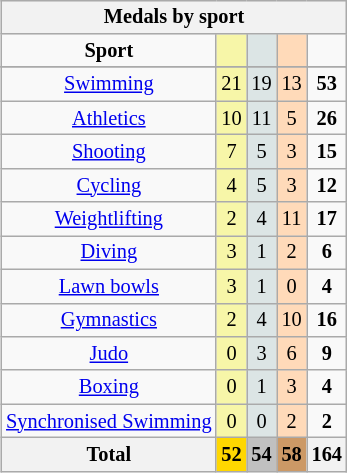<table class="wikitable" style="font-size:85%; float:right">
<tr style="background:#efefef;">
<th colspan=7><strong>Medals by sport</strong></th>
</tr>
<tr align=center>
<td><strong>Sport</strong></td>
<td bgcolor=#f7f6a8></td>
<td bgcolor=#dce5e5></td>
<td bgcolor=#ffdab9></td>
<td></td>
</tr>
<tr>
</tr>
<tr align=center>
<td><a href='#'>Swimming</a></td>
<td style="Background:#F7F6A8;">21</td>
<td style="background:#DCE5E5;">19</td>
<td style="background:#FFDAB9;">13</td>
<td><strong>53</strong></td>
</tr>
<tr align=center>
<td><a href='#'>Athletics</a></td>
<td style="Background:#F7F6A8;">10</td>
<td style="background:#DCE5E5;">11</td>
<td style="background:#FFDAB9;">5</td>
<td><strong>26</strong></td>
</tr>
<tr align=center>
<td><a href='#'>Shooting</a></td>
<td style="Background:#F7F6A8;">7</td>
<td style="background:#DCE5E5;">5</td>
<td style="background:#FFDAB9;">3</td>
<td><strong>15</strong></td>
</tr>
<tr align=center>
<td><a href='#'>Cycling</a></td>
<td style="Background:#F7F6A8;">4</td>
<td style="background:#DCE5E5;">5</td>
<td style="background:#FFDAB9;">3</td>
<td><strong>12</strong></td>
</tr>
<tr align=center>
<td><a href='#'>Weightlifting</a></td>
<td style="Background:#F7F6A8;">2</td>
<td style="background:#DCE5E5;">4</td>
<td style="background:#FFDAB9;">11</td>
<td><strong>17</strong></td>
</tr>
<tr align=center>
<td><a href='#'>Diving</a></td>
<td style="Background:#F7F6A8;">3</td>
<td style="background:#DCE5E5;">1</td>
<td style="background:#FFDAB9;">2</td>
<td><strong>6</strong></td>
</tr>
<tr align=center>
<td><a href='#'>Lawn bowls</a></td>
<td style="Background:#F7F6A8;">3</td>
<td style="background:#DCE5E5;">1</td>
<td style="background:#FFDAB9;">0</td>
<td><strong>4</strong></td>
</tr>
<tr align=center>
<td><a href='#'>Gymnastics</a></td>
<td style="Background:#F7F6A8;">2</td>
<td style="background:#DCE5E5;">4</td>
<td style="background:#FFDAB9;">10</td>
<td><strong>16</strong></td>
</tr>
<tr align=center>
<td><a href='#'>Judo</a></td>
<td style="Background:#F7F6A8;">0</td>
<td style="background:#DCE5E5;">3</td>
<td style="background:#FFDAB9;">6</td>
<td><strong>9</strong></td>
</tr>
<tr align=center>
<td><a href='#'>Boxing</a></td>
<td style="Background:#F7F6A8;">0</td>
<td style="background:#DCE5E5;">1</td>
<td style="background:#FFDAB9;">3</td>
<td><strong>4</strong></td>
</tr>
<tr align=center>
<td><a href='#'>Synchronised Swimming</a></td>
<td style="Background:#F7F6A8;">0</td>
<td style="background:#DCE5E5;">0</td>
<td style="background:#FFDAB9;">2</td>
<td><strong>2</strong></td>
</tr>
<tr align=center>
<th>Total</th>
<th style="background:gold;">52</th>
<th style="background:silver;">54</th>
<th style="background:#c96;">58</th>
<th>164</th>
</tr>
</table>
